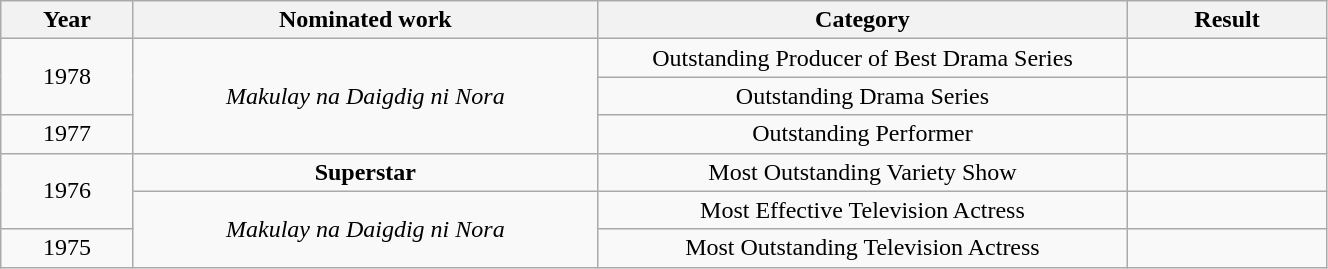<table width="70%" class="wikitable sortable">
<tr>
<th width="10%">Year</th>
<th width="35%">Nominated work</th>
<th width="40%">Category</th>
<th width="15%">Result</th>
</tr>
<tr>
<td align="center" rowspan=2>1978</td>
<td align="center" rowspan=3><em>Makulay na Daigdig ni Nora</em></td>
<td align="center">Outstanding Producer of Best Drama Series</td>
<td></td>
</tr>
<tr>
<td align="center">Outstanding Drama Series</td>
<td></td>
</tr>
<tr>
<td align="center">1977</td>
<td align="center">Outstanding Performer</td>
<td></td>
</tr>
<tr>
<td align="center" rowspan=2>1976</td>
<td align="center"><strong>Superstar</strong></td>
<td align="center">Most Outstanding Variety Show</td>
<td></td>
</tr>
<tr>
<td align="center" rowspan=2><em>Makulay na Daigdig ni Nora</em></td>
<td align="center">Most Effective Television Actress</td>
<td></td>
</tr>
<tr>
<td align="center">1975</td>
<td align="center">Most Outstanding Television Actress</td>
<td></td>
</tr>
</table>
